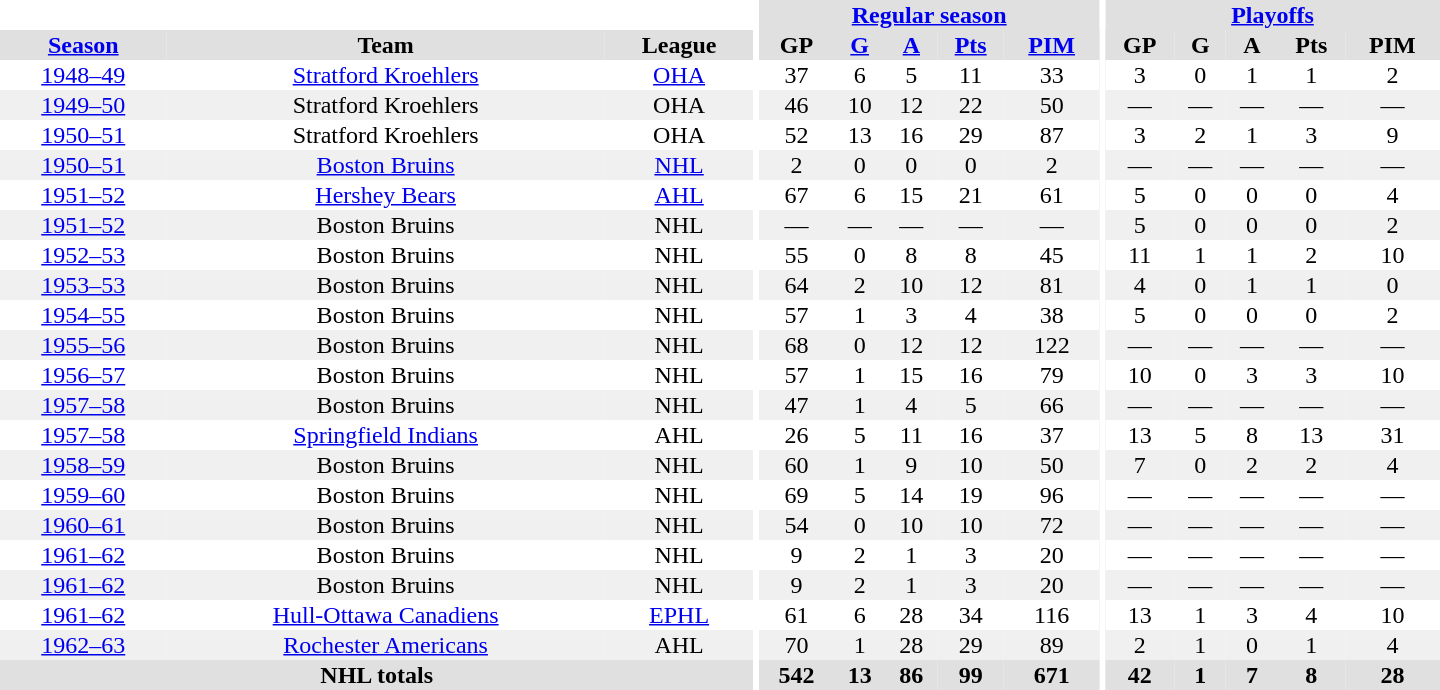<table border="0" cellpadding="1" cellspacing="0" style="text-align:center; width:60em">
<tr bgcolor="#e0e0e0">
<th colspan="3" bgcolor="#ffffff"></th>
<th rowspan="100" bgcolor="#ffffff"></th>
<th colspan="5"><a href='#'>Regular season</a></th>
<th rowspan="100" bgcolor="#ffffff"></th>
<th colspan="5"><a href='#'>Playoffs</a></th>
</tr>
<tr bgcolor="#e0e0e0">
<th><a href='#'>Season</a></th>
<th>Team</th>
<th>League</th>
<th>GP</th>
<th><a href='#'>G</a></th>
<th><a href='#'>A</a></th>
<th><a href='#'>Pts</a></th>
<th><a href='#'>PIM</a></th>
<th>GP</th>
<th>G</th>
<th>A</th>
<th>Pts</th>
<th>PIM</th>
</tr>
<tr>
<td><a href='#'>1948–49</a></td>
<td><a href='#'>Stratford Kroehlers</a></td>
<td><a href='#'>OHA</a></td>
<td>37</td>
<td>6</td>
<td>5</td>
<td>11</td>
<td>33</td>
<td>3</td>
<td>0</td>
<td>1</td>
<td>1</td>
<td>2</td>
</tr>
<tr bgcolor="#f0f0f0">
<td><a href='#'>1949–50</a></td>
<td>Stratford Kroehlers</td>
<td>OHA</td>
<td>46</td>
<td>10</td>
<td>12</td>
<td>22</td>
<td>50</td>
<td>—</td>
<td>—</td>
<td>—</td>
<td>—</td>
<td>—</td>
</tr>
<tr>
<td><a href='#'>1950–51</a></td>
<td>Stratford Kroehlers</td>
<td>OHA</td>
<td>52</td>
<td>13</td>
<td>16</td>
<td>29</td>
<td>87</td>
<td>3</td>
<td>2</td>
<td>1</td>
<td>3</td>
<td>9</td>
</tr>
<tr bgcolor="#f0f0f0">
<td><a href='#'>1950–51</a></td>
<td><a href='#'>Boston Bruins</a></td>
<td><a href='#'>NHL</a></td>
<td>2</td>
<td>0</td>
<td>0</td>
<td>0</td>
<td>2</td>
<td>—</td>
<td>—</td>
<td>—</td>
<td>—</td>
<td>—</td>
</tr>
<tr>
<td><a href='#'>1951–52</a></td>
<td><a href='#'>Hershey Bears</a></td>
<td><a href='#'>AHL</a></td>
<td>67</td>
<td>6</td>
<td>15</td>
<td>21</td>
<td>61</td>
<td>5</td>
<td>0</td>
<td>0</td>
<td>0</td>
<td>4</td>
</tr>
<tr bgcolor="#f0f0f0">
<td><a href='#'>1951–52</a></td>
<td>Boston Bruins</td>
<td>NHL</td>
<td>—</td>
<td>—</td>
<td>—</td>
<td>—</td>
<td>—</td>
<td>5</td>
<td>0</td>
<td>0</td>
<td>0</td>
<td>2</td>
</tr>
<tr>
<td><a href='#'>1952–53</a></td>
<td>Boston Bruins</td>
<td>NHL</td>
<td>55</td>
<td>0</td>
<td>8</td>
<td>8</td>
<td>45</td>
<td>11</td>
<td>1</td>
<td>1</td>
<td>2</td>
<td>10</td>
</tr>
<tr bgcolor="#f0f0f0">
<td><a href='#'>1953–53</a></td>
<td>Boston Bruins</td>
<td>NHL</td>
<td>64</td>
<td>2</td>
<td>10</td>
<td>12</td>
<td>81</td>
<td>4</td>
<td>0</td>
<td>1</td>
<td>1</td>
<td>0</td>
</tr>
<tr>
<td><a href='#'>1954–55</a></td>
<td>Boston Bruins</td>
<td>NHL</td>
<td>57</td>
<td>1</td>
<td>3</td>
<td>4</td>
<td>38</td>
<td>5</td>
<td>0</td>
<td>0</td>
<td>0</td>
<td>2</td>
</tr>
<tr bgcolor="#f0f0f0">
<td><a href='#'>1955–56</a></td>
<td>Boston Bruins</td>
<td>NHL</td>
<td>68</td>
<td>0</td>
<td>12</td>
<td>12</td>
<td>122</td>
<td>—</td>
<td>—</td>
<td>—</td>
<td>—</td>
<td>—</td>
</tr>
<tr>
<td><a href='#'>1956–57</a></td>
<td>Boston Bruins</td>
<td>NHL</td>
<td>57</td>
<td>1</td>
<td>15</td>
<td>16</td>
<td>79</td>
<td>10</td>
<td>0</td>
<td>3</td>
<td>3</td>
<td>10</td>
</tr>
<tr bgcolor="#f0f0f0">
<td><a href='#'>1957–58</a></td>
<td>Boston Bruins</td>
<td>NHL</td>
<td>47</td>
<td>1</td>
<td>4</td>
<td>5</td>
<td>66</td>
<td>—</td>
<td>—</td>
<td>—</td>
<td>—</td>
<td>—</td>
</tr>
<tr>
<td><a href='#'>1957–58</a></td>
<td><a href='#'>Springfield Indians</a></td>
<td>AHL</td>
<td>26</td>
<td>5</td>
<td>11</td>
<td>16</td>
<td>37</td>
<td>13</td>
<td>5</td>
<td>8</td>
<td>13</td>
<td>31</td>
</tr>
<tr bgcolor="#f0f0f0">
<td><a href='#'>1958–59</a></td>
<td>Boston Bruins</td>
<td>NHL</td>
<td>60</td>
<td>1</td>
<td>9</td>
<td>10</td>
<td>50</td>
<td>7</td>
<td>0</td>
<td>2</td>
<td>2</td>
<td>4</td>
</tr>
<tr>
<td><a href='#'>1959–60</a></td>
<td>Boston Bruins</td>
<td>NHL</td>
<td>69</td>
<td>5</td>
<td>14</td>
<td>19</td>
<td>96</td>
<td>—</td>
<td>—</td>
<td>—</td>
<td>—</td>
<td>—</td>
</tr>
<tr bgcolor="#f0f0f0">
<td><a href='#'>1960–61</a></td>
<td>Boston Bruins</td>
<td>NHL</td>
<td>54</td>
<td>0</td>
<td>10</td>
<td>10</td>
<td>72</td>
<td>—</td>
<td>—</td>
<td>—</td>
<td>—</td>
<td>—</td>
</tr>
<tr>
<td><a href='#'>1961–62</a></td>
<td>Boston Bruins</td>
<td>NHL</td>
<td>9</td>
<td>2</td>
<td>1</td>
<td>3</td>
<td>20</td>
<td>—</td>
<td>—</td>
<td>—</td>
<td>—</td>
<td>—</td>
</tr>
<tr bgcolor="#f0f0f0">
<td><a href='#'>1961–62</a></td>
<td>Boston Bruins</td>
<td>NHL</td>
<td>9</td>
<td>2</td>
<td>1</td>
<td>3</td>
<td>20</td>
<td>—</td>
<td>—</td>
<td>—</td>
<td>—</td>
<td>—</td>
</tr>
<tr>
<td><a href='#'>1961–62</a></td>
<td><a href='#'>Hull-Ottawa Canadiens</a></td>
<td><a href='#'>EPHL</a></td>
<td>61</td>
<td>6</td>
<td>28</td>
<td>34</td>
<td>116</td>
<td>13</td>
<td>1</td>
<td>3</td>
<td>4</td>
<td>10</td>
</tr>
<tr bgcolor="#f0f0f0">
<td><a href='#'>1962–63</a></td>
<td><a href='#'>Rochester Americans</a></td>
<td>AHL</td>
<td>70</td>
<td>1</td>
<td>28</td>
<td>29</td>
<td>89</td>
<td>2</td>
<td>1</td>
<td>0</td>
<td>1</td>
<td>4</td>
</tr>
<tr bgcolor="#e0e0e0">
<th colspan="3">NHL totals</th>
<th>542</th>
<th>13</th>
<th>86</th>
<th>99</th>
<th>671</th>
<th>42</th>
<th>1</th>
<th>7</th>
<th>8</th>
<th>28</th>
</tr>
</table>
